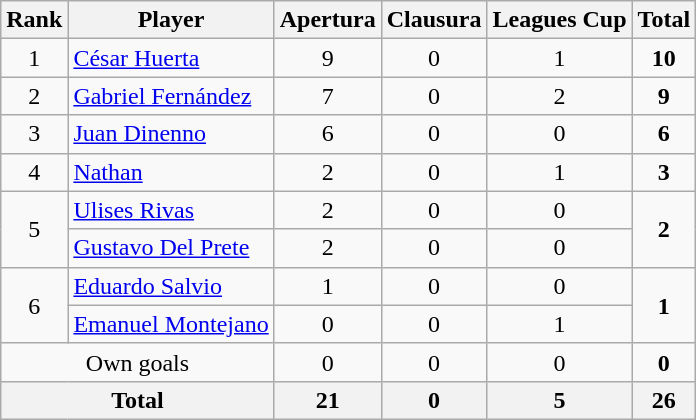<table class="wikitable" style="text-align:center;">
<tr>
<th>Rank</th>
<th>Player</th>
<th>Apertura</th>
<th>Clausura</th>
<th>Leagues Cup</th>
<th>Total</th>
</tr>
<tr>
<td>1</td>
<td align=left> <a href='#'>César Huerta</a></td>
<td>9</td>
<td>0</td>
<td>1</td>
<td><strong>10</strong></td>
</tr>
<tr>
<td>2</td>
<td align=left> <a href='#'>Gabriel Fernández</a></td>
<td>7</td>
<td>0</td>
<td>2</td>
<td><strong>9</strong></td>
</tr>
<tr>
<td>3</td>
<td align=left> <a href='#'>Juan Dinenno</a></td>
<td>6</td>
<td>0</td>
<td>0</td>
<td><strong>6</strong></td>
</tr>
<tr>
<td>4</td>
<td align=left> <a href='#'>Nathan</a></td>
<td>2</td>
<td>0</td>
<td>1</td>
<td><strong>3</strong></td>
</tr>
<tr>
<td rowspan="2">5</td>
<td align=left> <a href='#'>Ulises Rivas</a></td>
<td>2</td>
<td>0</td>
<td>0</td>
<td rowspan="2"><strong>2</strong></td>
</tr>
<tr>
<td align=left> <a href='#'>Gustavo Del Prete</a></td>
<td>2</td>
<td>0</td>
<td>0</td>
</tr>
<tr>
<td rowspan="2">6</td>
<td align=left> <a href='#'>Eduardo Salvio</a></td>
<td>1</td>
<td>0</td>
<td>0</td>
<td rowspan="2"><strong>1</strong></td>
</tr>
<tr>
<td align=left> <a href='#'>Emanuel Montejano</a></td>
<td>0</td>
<td>0</td>
<td>1</td>
</tr>
<tr>
<td align=center colspan=2>Own goals</td>
<td>0</td>
<td>0</td>
<td>0</td>
<td><strong>0</strong></td>
</tr>
<tr>
<th colspan=2>Total</th>
<th>21</th>
<th>0</th>
<th>5</th>
<th>26</th>
</tr>
</table>
